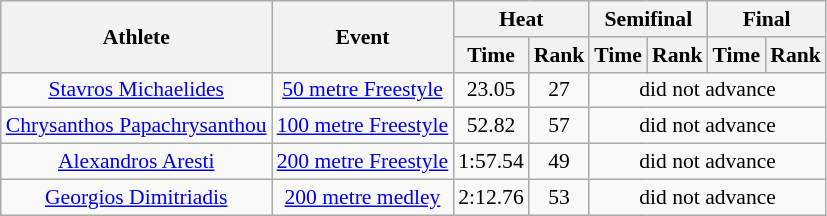<table class=wikitable style="font-size:90%">
<tr>
<th rowspan=2>Athlete</th>
<th rowspan=2>Event</th>
<th colspan=2>Heat</th>
<th colspan=2>Semifinal</th>
<th colspan=2>Final</th>
</tr>
<tr>
<th>Time</th>
<th>Rank</th>
<th>Time</th>
<th>Rank</th>
<th>Time</th>
<th>Rank</th>
</tr>
<tr align=center>
<td><a href='#'>Stavros Michaelides</a></td>
<td><a href='#'>50 metre Freestyle</a></td>
<td>23.05</td>
<td>27</td>
<td colspan=6>did not advance</td>
</tr>
<tr align=center>
<td><a href='#'>Chrysanthos Papachrysanthou</a></td>
<td><a href='#'>100 metre Freestyle</a></td>
<td>52.82</td>
<td>57</td>
<td colspan=6>did not advance</td>
</tr>
<tr align=center>
<td><a href='#'>Alexandros Aresti</a></td>
<td><a href='#'>200 metre Freestyle</a></td>
<td>1:57.54</td>
<td>49</td>
<td colspan=6>did not advance</td>
</tr>
<tr align=center>
<td><a href='#'>Georgios Dimitriadis</a></td>
<td><a href='#'>200 metre medley</a></td>
<td>2:12.76</td>
<td>53</td>
<td colspan=6>did not advance</td>
</tr>
</table>
